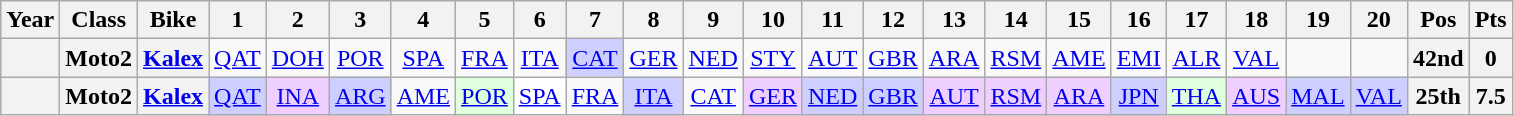<table class="wikitable" style="text-align:center">
<tr>
<th>Year</th>
<th>Class</th>
<th>Bike</th>
<th>1</th>
<th>2</th>
<th>3</th>
<th>4</th>
<th>5</th>
<th>6</th>
<th>7</th>
<th>8</th>
<th>9</th>
<th>10</th>
<th>11</th>
<th>12</th>
<th>13</th>
<th>14</th>
<th>15</th>
<th>16</th>
<th>17</th>
<th>18</th>
<th>19</th>
<th>20</th>
<th>Pos</th>
<th>Pts</th>
</tr>
<tr>
<th></th>
<th>Moto2</th>
<th><a href='#'>Kalex</a></th>
<td><a href='#'>QAT</a></td>
<td><a href='#'>DOH</a></td>
<td><a href='#'>POR</a></td>
<td><a href='#'>SPA</a></td>
<td><a href='#'>FRA</a></td>
<td><a href='#'>ITA</a></td>
<td style="background:#cfcfff;"><a href='#'>CAT</a><br></td>
<td><a href='#'>GER</a></td>
<td><a href='#'>NED</a></td>
<td><a href='#'>STY</a></td>
<td><a href='#'>AUT</a></td>
<td><a href='#'>GBR</a></td>
<td><a href='#'>ARA</a></td>
<td><a href='#'>RSM</a></td>
<td><a href='#'>AME</a></td>
<td><a href='#'>EMI</a></td>
<td><a href='#'>ALR</a></td>
<td><a href='#'>VAL</a></td>
<td></td>
<td></td>
<th>42nd</th>
<th>0</th>
</tr>
<tr>
<th align="left"></th>
<th align="left">Moto2</th>
<th align="left"><a href='#'>Kalex</a></th>
<td style="background:#cfcfff;"><a href='#'>QAT</a><br></td>
<td style="background:#efcfff;"><a href='#'>INA</a><br></td>
<td style="background:#cfcfff;"><a href='#'>ARG</a><br></td>
<td><a href='#'>AME</a></td>
<td style="background:#dfffdf;"><a href='#'>POR</a><br></td>
<td style="background:#ffffff;"><a href='#'>SPA</a><br></td>
<td><a href='#'>FRA</a></td>
<td style="background:#cfcfff;"><a href='#'>ITA</a><br></td>
<td><a href='#'>CAT</a></td>
<td style="background:#efcfff;"><a href='#'>GER</a><br></td>
<td style="background:#cfcfff;"><a href='#'>NED</a><br></td>
<td style="background:#cfcfff;"><a href='#'>GBR</a><br></td>
<td style="background:#efcfff;"><a href='#'>AUT</a><br></td>
<td style="background:#efcfff;"><a href='#'>RSM</a><br></td>
<td style="background:#efcfff;"><a href='#'>ARA</a><br></td>
<td style="background:#cfcfff;"><a href='#'>JPN</a><br></td>
<td style="background:#dfffdf;"><a href='#'>THA</a><br></td>
<td style="background:#efcfff;"><a href='#'>AUS</a><br></td>
<td style="background:#cfcfff;"><a href='#'>MAL</a><br></td>
<td style="background:#cfcfff;"><a href='#'>VAL</a><br></td>
<th>25th</th>
<th>7.5</th>
</tr>
</table>
